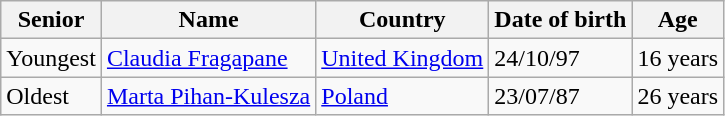<table class="wikitable">
<tr>
<th>Senior</th>
<th>Name</th>
<th>Country</th>
<th>Date of birth</th>
<th>Age</th>
</tr>
<tr>
<td>Youngest</td>
<td><a href='#'>Claudia Fragapane</a></td>
<td> <a href='#'>United Kingdom</a></td>
<td>24/10/97</td>
<td>16 years</td>
</tr>
<tr>
<td>Oldest</td>
<td><a href='#'>Marta Pihan-Kulesza</a></td>
<td>  <a href='#'>Poland</a></td>
<td>23/07/87</td>
<td>26 years</td>
</tr>
</table>
